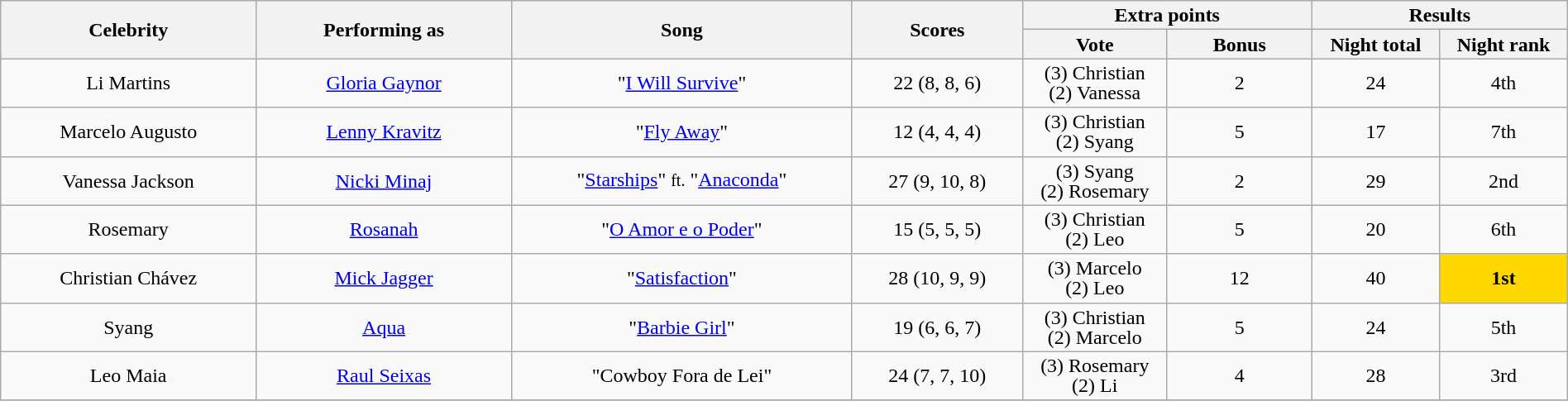<table class="wikitable" style="font-size:100%; line-height:16px; text-align:center" width="100%">
<tr>
<th rowspan="2" style="width:15.0%;">Celebrity</th>
<th rowspan="2" style="width:15.0%;">Performing as</th>
<th rowspan="2" style="width:20.0%;">Song</th>
<th rowspan="2" style="width:10.0%;">Scores</th>
<th colspan="2">Extra points</th>
<th colspan="2">Results</th>
</tr>
<tr>
<th style="width:08.5%;">Vote</th>
<th style="width:08.5%;">Bonus</th>
<th style="width:07.5%;">Night total</th>
<th style="width:07.5%;">Night rank</th>
</tr>
<tr>
<td>Li Martins</td>
<td><a href='#'>Gloria Gaynor</a></td>
<td>"<a href='#'>I Will Survive</a>"</td>
<td>22 (8, 8, 6)</td>
<td>(3) Christian<br>(2) Vanessa</td>
<td>2</td>
<td>24</td>
<td>4th</td>
</tr>
<tr>
<td>Marcelo Augusto</td>
<td><a href='#'>Lenny Kravitz</a></td>
<td>"<a href='#'>Fly Away</a>"</td>
<td>12 (4, 4, 4)</td>
<td>(3) Christian<br>(2) Syang</td>
<td>5</td>
<td>17</td>
<td>7th</td>
</tr>
<tr>
<td>Vanessa Jackson</td>
<td><a href='#'>Nicki Minaj</a></td>
<td>"<a href='#'>Starships</a>" <small>ft.</small> "<a href='#'>Anaconda</a>"</td>
<td>27 (9, 10, 8)</td>
<td>(3) Syang<br>(2) Rosemary</td>
<td>2</td>
<td>29</td>
<td>2nd</td>
</tr>
<tr>
<td>Rosemary</td>
<td><a href='#'>Rosanah</a></td>
<td>"<a href='#'>O Amor e o Poder</a>"</td>
<td>15 (5, 5, 5)</td>
<td>(3) Christian<br>(2) Leo</td>
<td>5</td>
<td>20</td>
<td>6th</td>
</tr>
<tr>
<td>Christian Chávez</td>
<td><a href='#'>Mick Jagger</a></td>
<td>"<a href='#'>Satisfaction</a>"</td>
<td>28 (10, 9, 9)</td>
<td>(3) Marcelo<br>(2) Leo</td>
<td>12</td>
<td>40</td>
<td bgcolor="FFD700"><strong>1st</strong></td>
</tr>
<tr>
<td>Syang</td>
<td><a href='#'>Aqua</a></td>
<td>"<a href='#'>Barbie Girl</a>"</td>
<td>19 (6, 6, 7)</td>
<td>(3) Christian<br>(2) Marcelo</td>
<td>5</td>
<td>24</td>
<td>5th</td>
</tr>
<tr>
<td>Leo Maia</td>
<td><a href='#'>Raul Seixas</a></td>
<td>"Cowboy Fora de Lei"</td>
<td>24 (7, 7, 10)</td>
<td>(3) Rosemary<br>(2) Li</td>
<td>4</td>
<td>28</td>
<td>3rd</td>
</tr>
<tr>
</tr>
</table>
